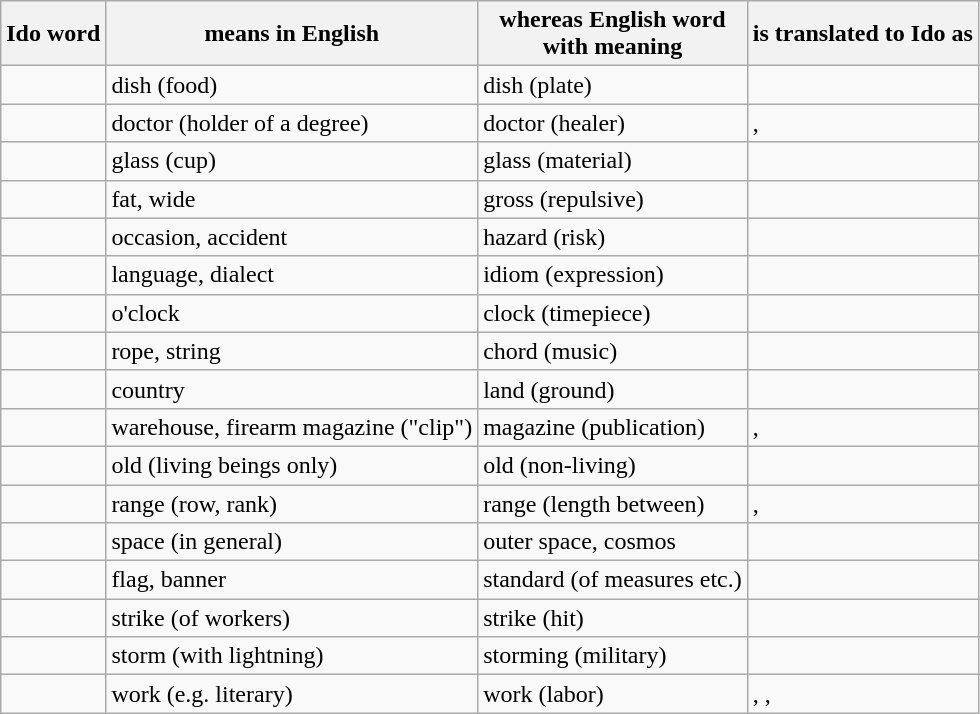<table class="wikitable">
<tr>
<th>Ido word</th>
<th>means in English</th>
<th>whereas English word<br> with meaning</th>
<th>is translated to Ido as</th>
</tr>
<tr>
<td></td>
<td>dish (food)</td>
<td>dish (plate)</td>
<td></td>
</tr>
<tr>
<td></td>
<td>doctor (holder of a degree)</td>
<td>doctor (healer)</td>
<td>, </td>
</tr>
<tr>
<td></td>
<td>glass (cup)</td>
<td>glass (material)</td>
<td></td>
</tr>
<tr>
<td></td>
<td>fat, wide</td>
<td>gross (repulsive)</td>
<td></td>
</tr>
<tr>
<td></td>
<td>occasion, accident</td>
<td>hazard (risk)</td>
<td></td>
</tr>
<tr>
<td></td>
<td>language, dialect</td>
<td>idiom (expression)</td>
<td></td>
</tr>
<tr>
<td></td>
<td>o'clock</td>
<td>clock (timepiece)</td>
<td></td>
</tr>
<tr>
<td></td>
<td>rope, string</td>
<td>chord (music)</td>
<td></td>
</tr>
<tr>
<td></td>
<td>country</td>
<td>land (ground)</td>
<td></td>
</tr>
<tr>
<td></td>
<td>warehouse, firearm magazine ("clip")</td>
<td>magazine (publication)</td>
<td>, </td>
</tr>
<tr>
<td></td>
<td>old (living beings only)</td>
<td>old (non-living)</td>
<td></td>
</tr>
<tr>
<td></td>
<td>range (row, rank)</td>
<td>range (length between)</td>
<td>, </td>
</tr>
<tr>
<td></td>
<td>space (in general)</td>
<td>outer space, cosmos</td>
<td></td>
</tr>
<tr>
<td></td>
<td>flag, banner</td>
<td>standard (of measures etc.)</td>
<td></td>
</tr>
<tr>
<td></td>
<td>strike (of workers)</td>
<td>strike (hit)</td>
<td></td>
</tr>
<tr>
<td></td>
<td>storm (with lightning)</td>
<td>storming (military)</td>
<td></td>
</tr>
<tr>
<td></td>
<td>work (e.g. literary)</td>
<td>work (labor)</td>
<td>, , </td>
</tr>
</table>
